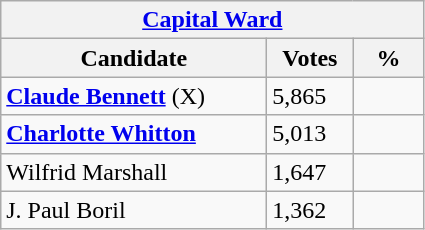<table class="wikitable">
<tr>
<th colspan="3"><a href='#'>Capital Ward</a></th>
</tr>
<tr>
<th style="width: 170px">Candidate</th>
<th style="width: 50px">Votes</th>
<th style="width: 40px">%</th>
</tr>
<tr>
<td><strong><a href='#'>Claude Bennett</a></strong> (X)</td>
<td>5,865</td>
<td></td>
</tr>
<tr>
<td><strong><a href='#'>Charlotte Whitton</a></strong></td>
<td>5,013</td>
<td></td>
</tr>
<tr>
<td>Wilfrid Marshall</td>
<td>1,647</td>
<td></td>
</tr>
<tr>
<td>J. Paul Boril</td>
<td>1,362</td>
<td></td>
</tr>
</table>
